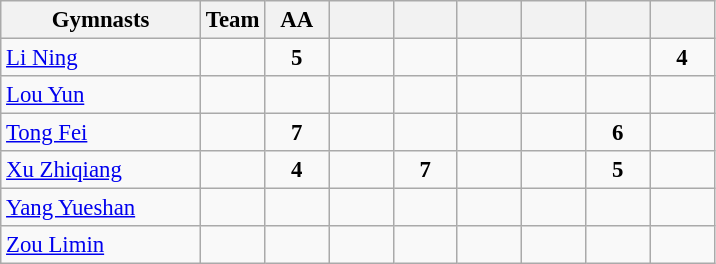<table class="wikitable sortable collapsible autocollapse plainrowheaders" style="text-align:center; font-size:95%;">
<tr>
<th width=28% class=unsortable>Gymnasts</th>
<th width=9% class=unsortable>Team</th>
<th width=9% class=unsortable>AA</th>
<th width=9% class=unsortable></th>
<th width=9% class=unsortable></th>
<th width=9% class=unsortable></th>
<th width=9% class=unsortable></th>
<th width=9% class=unsortable></th>
<th width=9% class=unsortable></th>
</tr>
<tr>
<td align=left><a href='#'>Li Ning</a></td>
<td></td>
<td><strong>5</strong></td>
<td></td>
<td></td>
<td></td>
<td></td>
<td></td>
<td><strong>4</strong></td>
</tr>
<tr>
<td align=left><a href='#'>Lou Yun</a></td>
<td></td>
<td></td>
<td></td>
<td></td>
<td></td>
<td></td>
<td></td>
<td></td>
</tr>
<tr>
<td align=left><a href='#'>Tong Fei</a></td>
<td></td>
<td><strong>7</strong></td>
<td></td>
<td></td>
<td></td>
<td></td>
<td><strong>6</strong></td>
<td></td>
</tr>
<tr>
<td align=left><a href='#'>Xu Zhiqiang</a></td>
<td></td>
<td><strong>4</strong></td>
<td></td>
<td><strong>7</strong></td>
<td></td>
<td></td>
<td><strong>5</strong></td>
<td></td>
</tr>
<tr>
<td align=left><a href='#'>Yang Yueshan</a></td>
<td></td>
<td></td>
<td></td>
<td></td>
<td></td>
<td></td>
<td></td>
<td></td>
</tr>
<tr>
<td align=left><a href='#'>Zou Limin</a></td>
<td></td>
<td></td>
<td></td>
<td></td>
<td></td>
<td></td>
<td></td>
<td></td>
</tr>
</table>
